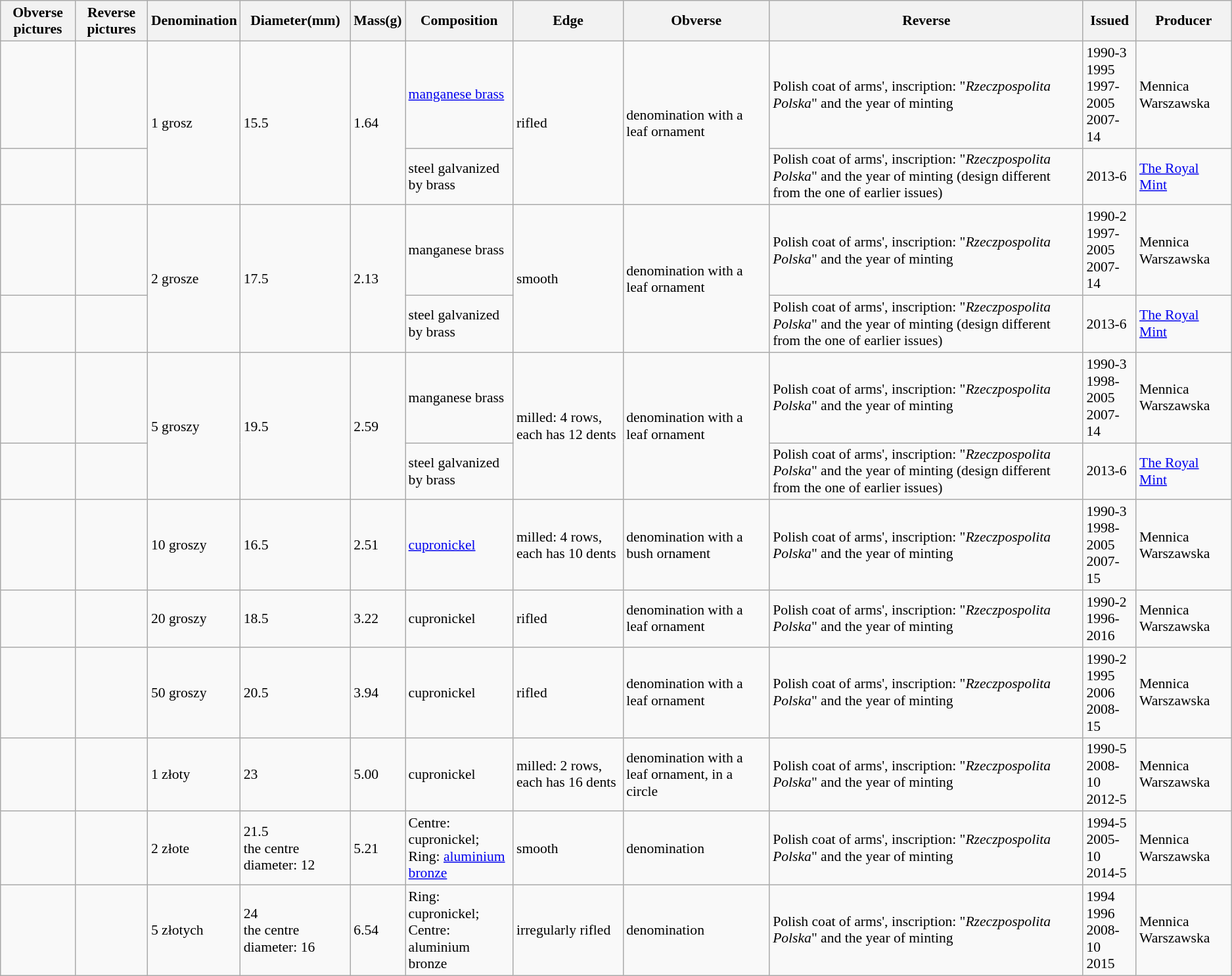<table class="wikitable sortable" style="font-size: 90%">
<tr>
<th>Obverse pictures</th>
<th>Reverse pictures</th>
<th>Denomination</th>
<th>Diameter(mm)</th>
<th>Mass(g)</th>
<th>Composition</th>
<th>Edge</th>
<th>Obverse</th>
<th>Reverse</th>
<th>Issued</th>
<th>Producer</th>
</tr>
<tr>
<td></td>
<td></td>
<td rowspan=2>1 grosz</td>
<td rowspan=2>15.5</td>
<td rowspan=2>1.64</td>
<td><a href='#'>manganese brass</a></td>
<td rowspan=2>rifled</td>
<td rowspan=2>denomination with a leaf ornament</td>
<td>Polish coat of arms', inscription: "<em>Rzeczpospolita Polska</em>" and the year of minting</td>
<td>1990-3<br>1995<br>1997-2005<br>2007-14</td>
<td>Mennica Warszawska</td>
</tr>
<tr>
<td></td>
<td></td>
<td>steel galvanized by brass</td>
<td>Polish coat of arms', inscription: "<em>Rzeczpospolita Polska</em>" and the year of minting (design different from the one of earlier issues)</td>
<td>2013-6</td>
<td><a href='#'>The Royal Mint</a></td>
</tr>
<tr>
<td></td>
<td></td>
<td rowspan=2>2 grosze</td>
<td rowspan=2>17.5</td>
<td rowspan=2>2.13</td>
<td>manganese brass</td>
<td rowspan=2>smooth</td>
<td rowspan=2>denomination with a leaf ornament</td>
<td>Polish coat of arms', inscription: "<em>Rzeczpospolita Polska</em>" and the year of minting</td>
<td>1990-2<br>1997-2005<br>2007-14</td>
<td>Mennica Warszawska</td>
</tr>
<tr>
<td></td>
<td></td>
<td>steel galvanized by brass</td>
<td>Polish coat of arms', inscription: "<em>Rzeczpospolita Polska</em>" and the year of minting (design different from the one of earlier issues)</td>
<td>2013-6</td>
<td><a href='#'>The Royal Mint</a></td>
</tr>
<tr>
<td></td>
<td></td>
<td rowspan=2>5 groszy</td>
<td rowspan=2>19.5</td>
<td rowspan=2>2.59</td>
<td>manganese brass</td>
<td rowspan=2>milled: 4 rows, each has 12 dents</td>
<td rowspan=2>denomination with a leaf ornament</td>
<td>Polish coat of arms', inscription: "<em>Rzeczpospolita Polska</em>" and the year of minting</td>
<td>1990-3<br>1998-2005<br>2007-14</td>
<td>Mennica Warszawska</td>
</tr>
<tr>
<td></td>
<td></td>
<td>steel galvanized by brass</td>
<td>Polish coat of arms', inscription: "<em>Rzeczpospolita Polska</em>" and the year of minting (design different from the one of earlier issues)</td>
<td>2013-6</td>
<td><a href='#'>The Royal Mint</a></td>
</tr>
<tr>
<td></td>
<td></td>
<td>10 groszy</td>
<td>16.5</td>
<td>2.51</td>
<td><a href='#'>cupronickel</a></td>
<td>milled: 4 rows, each has 10 dents</td>
<td>denomination with a bush ornament</td>
<td>Polish coat of arms', inscription: "<em>Rzeczpospolita Polska</em>" and the year of minting</td>
<td>1990-3<br>1998-2005<br>2007-15</td>
<td>Mennica Warszawska</td>
</tr>
<tr>
<td></td>
<td></td>
<td>20 groszy</td>
<td>18.5</td>
<td>3.22</td>
<td>cupronickel</td>
<td>rifled</td>
<td>denomination with a leaf ornament</td>
<td>Polish coat of arms', inscription: "<em>Rzeczpospolita Polska</em>" and the year of minting</td>
<td>1990-2<br>1996-2016</td>
<td>Mennica Warszawska</td>
</tr>
<tr>
<td></td>
<td></td>
<td>50 groszy</td>
<td>20.5</td>
<td>3.94</td>
<td>cupronickel</td>
<td>rifled</td>
<td>denomination with a leaf ornament</td>
<td>Polish coat of arms', inscription: "<em>Rzeczpospolita Polska</em>" and the year of minting</td>
<td>1990-2<br>1995<br>2006<br>2008-15</td>
<td>Mennica Warszawska</td>
</tr>
<tr>
<td></td>
<td></td>
<td>1 złoty</td>
<td>23</td>
<td>5.00</td>
<td>cupronickel</td>
<td>milled: 2 rows, each has 16 dents</td>
<td>denomination with a leaf ornament, in a circle</td>
<td>Polish coat of arms', inscription: "<em>Rzeczpospolita Polska</em>" and the year of minting</td>
<td>1990-5<br>2008-10<br>2012-5</td>
<td>Mennica Warszawska</td>
</tr>
<tr>
<td></td>
<td></td>
<td>2 złote</td>
<td>21.5<br>the centre diameter: 12</td>
<td>5.21</td>
<td>Centre: cupronickel;<br>Ring: <a href='#'>aluminium bronze</a></td>
<td>smooth</td>
<td>denomination</td>
<td>Polish coat of arms', inscription: "<em>Rzeczpospolita Polska</em>" and the year of minting</td>
<td>1994-5<br>2005-10<br>2014-5</td>
<td>Mennica Warszawska</td>
</tr>
<tr>
<td></td>
<td></td>
<td>5 złotych</td>
<td>24<br>the centre diameter: 16</td>
<td>6.54</td>
<td>Ring: cupronickel;<br>Centre: aluminium bronze</td>
<td>irregularly rifled</td>
<td>denomination</td>
<td>Polish coat of arms', inscription: "<em>Rzeczpospolita Polska</em>" and the year of minting</td>
<td>1994<br>1996<br>2008-10<br>2015</td>
<td>Mennica Warszawska</td>
</tr>
</table>
